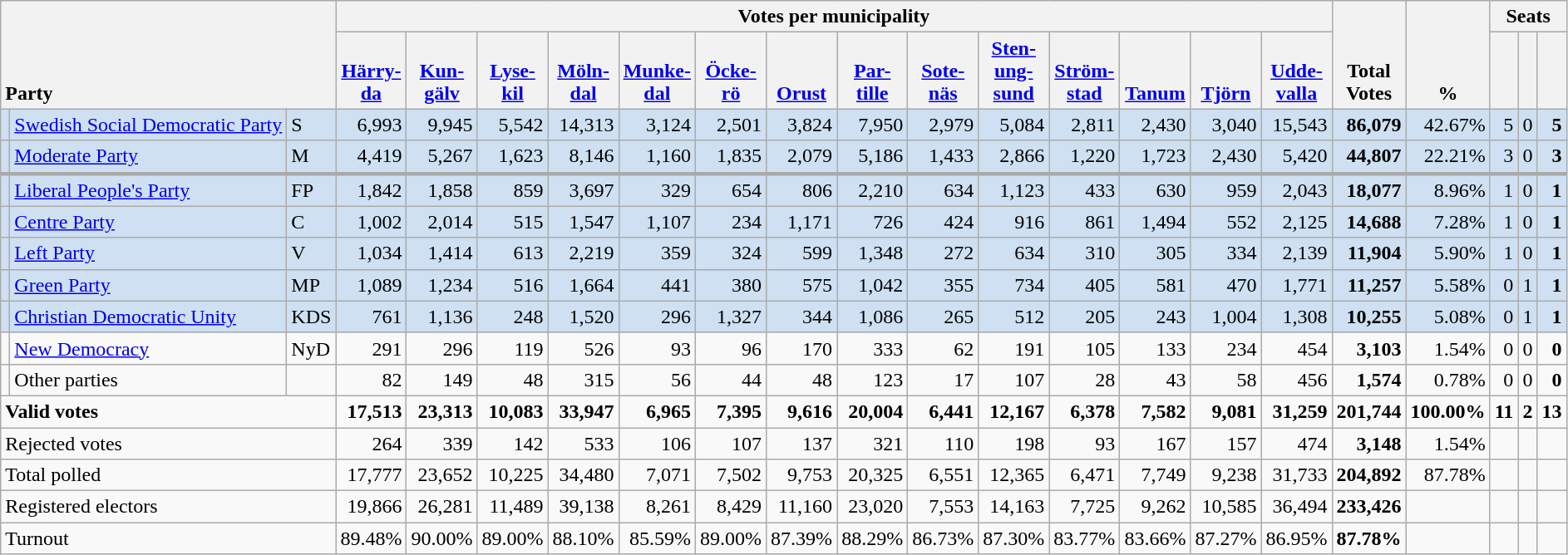<table class="wikitable" border="1" style="text-align:right;">
<tr>
<th style="text-align:left;" valign=bottom rowspan=2 colspan=3>Party</th>
<th colspan=14>Votes per municipality</th>
<th align=center valign=bottom rowspan=2 width="50">Total Votes</th>
<th align=center valign=bottom rowspan=2 width="50">%</th>
<th colspan=3>Seats</th>
</tr>
<tr>
<th align=center valign=bottom width="50"><a href='#'>Härry- da</a></th>
<th align=center valign=bottom width="50"><a href='#'>Kun- gälv</a></th>
<th align=center valign=bottom width="50"><a href='#'>Lyse- kil</a></th>
<th align=center valign=bottom width="50"><a href='#'>Möln- dal</a></th>
<th align=center valign=bottom width="50"><a href='#'>Munke- dal</a></th>
<th align=center valign=bottom width="50"><a href='#'>Öcke- rö</a></th>
<th align=center valign=bottom width="50"><a href='#'>Orust</a></th>
<th align=center valign=bottom width="50"><a href='#'>Par- tille</a></th>
<th align=center valign=bottom width="50"><a href='#'>Sote- näs</a></th>
<th align=center valign=bottom width="50"><a href='#'>Sten- ung- sund</a></th>
<th align=center valign=bottom width="50"><a href='#'>Ström- stad</a></th>
<th align=center valign=bottom width="50"><a href='#'>Tanum</a></th>
<th align=center valign=bottom width="50"><a href='#'>Tjörn</a></th>
<th align=center valign=bottom width="50"><a href='#'>Udde- valla</a></th>
<th align=center valign=bottom width="20"><small></small></th>
<th align=center valign=bottom width="20"><small><a href='#'></a></small></th>
<th align=center valign=bottom width="20"><small></small></th>
</tr>
<tr style="background:#CEE0F2;">
<td></td>
<td align=left style="white-space: nowrap;"><a href='#'>Swedish Social Democratic Party</a></td>
<td align=left>S</td>
<td>6,993</td>
<td>9,945</td>
<td>5,542</td>
<td>14,313</td>
<td>3,124</td>
<td>2,501</td>
<td>3,824</td>
<td>7,950</td>
<td>2,979</td>
<td>5,084</td>
<td>2,811</td>
<td>2,430</td>
<td>3,040</td>
<td>15,543</td>
<td><strong>86,079</strong></td>
<td>42.67%</td>
<td>5</td>
<td>0</td>
<td><strong>5</strong></td>
</tr>
<tr style="background:#CEE0F2;">
<td></td>
<td align=left><a href='#'>Moderate Party</a></td>
<td align=left>M</td>
<td>4,419</td>
<td>5,267</td>
<td>1,623</td>
<td>8,146</td>
<td>1,160</td>
<td>1,835</td>
<td>2,079</td>
<td>5,186</td>
<td>1,433</td>
<td>2,866</td>
<td>1,220</td>
<td>1,723</td>
<td>2,430</td>
<td>5,420</td>
<td><strong>44,807</strong></td>
<td>22.21%</td>
<td>3</td>
<td>0</td>
<td><strong>3</strong></td>
</tr>
<tr style="background:#CEE0F2; border-top:3px solid darkgray;">
<td></td>
<td align=left><a href='#'>Liberal People's Party</a></td>
<td align=left>FP</td>
<td>1,842</td>
<td>1,858</td>
<td>859</td>
<td>3,697</td>
<td>329</td>
<td>654</td>
<td>806</td>
<td>2,210</td>
<td>634</td>
<td>1,123</td>
<td>433</td>
<td>630</td>
<td>959</td>
<td>2,043</td>
<td><strong>18,077</strong></td>
<td>8.96%</td>
<td>1</td>
<td>0</td>
<td><strong>1</strong></td>
</tr>
<tr style="background:#CEE0F2;">
<td></td>
<td align=left><a href='#'>Centre Party</a></td>
<td align=left>C</td>
<td>1,002</td>
<td>2,014</td>
<td>515</td>
<td>1,547</td>
<td>1,107</td>
<td>234</td>
<td>1,171</td>
<td>726</td>
<td>424</td>
<td>916</td>
<td>861</td>
<td>1,494</td>
<td>552</td>
<td>2,125</td>
<td><strong>14,688</strong></td>
<td>7.28%</td>
<td>1</td>
<td>0</td>
<td><strong>1</strong></td>
</tr>
<tr style="background:#CEE0F2;">
<td></td>
<td align=left><a href='#'>Left Party</a></td>
<td align=left>V</td>
<td>1,034</td>
<td>1,414</td>
<td>613</td>
<td>2,219</td>
<td>359</td>
<td>324</td>
<td>599</td>
<td>1,348</td>
<td>272</td>
<td>634</td>
<td>310</td>
<td>305</td>
<td>334</td>
<td>2,139</td>
<td><strong>11,904</strong></td>
<td>5.90%</td>
<td>1</td>
<td>0</td>
<td><strong>1</strong></td>
</tr>
<tr style="background:#CEE0F2;">
<td></td>
<td align=left><a href='#'>Green Party</a></td>
<td align=left>MP</td>
<td>1,089</td>
<td>1,234</td>
<td>516</td>
<td>1,664</td>
<td>441</td>
<td>380</td>
<td>575</td>
<td>1,042</td>
<td>355</td>
<td>734</td>
<td>405</td>
<td>581</td>
<td>470</td>
<td>1,771</td>
<td><strong>11,257</strong></td>
<td>5.58%</td>
<td>0</td>
<td>1</td>
<td><strong>1</strong></td>
</tr>
<tr style="background:#CEE0F2;">
<td></td>
<td align=left><a href='#'>Christian Democratic Unity</a></td>
<td align=left>KDS</td>
<td>761</td>
<td>1,136</td>
<td>248</td>
<td>1,520</td>
<td>296</td>
<td>1,327</td>
<td>344</td>
<td>1,086</td>
<td>265</td>
<td>512</td>
<td>205</td>
<td>243</td>
<td>1,004</td>
<td>1,308</td>
<td><strong>10,255</strong></td>
<td>5.08%</td>
<td>0</td>
<td>1</td>
<td><strong>1</strong></td>
</tr>
<tr>
<td></td>
<td align=left><a href='#'>New Democracy</a></td>
<td align=left>NyD</td>
<td>291</td>
<td>296</td>
<td>119</td>
<td>526</td>
<td>93</td>
<td>96</td>
<td>170</td>
<td>333</td>
<td>62</td>
<td>191</td>
<td>105</td>
<td>133</td>
<td>234</td>
<td>454</td>
<td><strong>3,103</strong></td>
<td>1.54%</td>
<td>0</td>
<td>0</td>
<td><strong>0</strong></td>
</tr>
<tr>
<td></td>
<td align=left>Other parties</td>
<td></td>
<td>82</td>
<td>149</td>
<td>48</td>
<td>315</td>
<td>56</td>
<td>44</td>
<td>48</td>
<td>123</td>
<td>17</td>
<td>107</td>
<td>28</td>
<td>43</td>
<td>58</td>
<td>456</td>
<td><strong>1,574</strong></td>
<td>0.78%</td>
<td>0</td>
<td>0</td>
<td><strong>0</strong></td>
</tr>
<tr style="font-weight:bold">
<td align=left colspan=3>Valid votes</td>
<td>17,513</td>
<td>23,313</td>
<td>10,083</td>
<td>33,947</td>
<td>6,965</td>
<td>7,395</td>
<td>9,616</td>
<td>20,004</td>
<td>6,441</td>
<td>12,167</td>
<td>6,378</td>
<td>7,582</td>
<td>9,081</td>
<td>31,259</td>
<td>201,744</td>
<td>100.00%</td>
<td>11</td>
<td>2</td>
<td>13</td>
</tr>
<tr>
<td align=left colspan=3>Rejected votes</td>
<td>264</td>
<td>339</td>
<td>142</td>
<td>533</td>
<td>106</td>
<td>107</td>
<td>137</td>
<td>321</td>
<td>110</td>
<td>198</td>
<td>93</td>
<td>167</td>
<td>157</td>
<td>474</td>
<td><strong>3,148</strong></td>
<td>1.54%</td>
<td></td>
<td></td>
<td></td>
</tr>
<tr>
<td align=left colspan=3>Total polled</td>
<td>17,777</td>
<td>23,652</td>
<td>10,225</td>
<td>34,480</td>
<td>7,071</td>
<td>7,502</td>
<td>9,753</td>
<td>20,325</td>
<td>6,551</td>
<td>12,365</td>
<td>6,471</td>
<td>7,749</td>
<td>9,238</td>
<td>31,733</td>
<td><strong>204,892</strong></td>
<td>87.78%</td>
<td></td>
<td></td>
<td></td>
</tr>
<tr>
<td align=left colspan=3>Registered electors</td>
<td>19,866</td>
<td>26,281</td>
<td>11,489</td>
<td>39,138</td>
<td>8,261</td>
<td>8,429</td>
<td>11,160</td>
<td>23,020</td>
<td>7,553</td>
<td>14,163</td>
<td>7,725</td>
<td>9,262</td>
<td>10,585</td>
<td>36,494</td>
<td><strong>233,426</strong></td>
<td></td>
<td></td>
<td></td>
<td></td>
</tr>
<tr>
<td align=left colspan=3>Turnout</td>
<td>89.48%</td>
<td>90.00%</td>
<td>89.00%</td>
<td>88.10%</td>
<td>85.59%</td>
<td>89.00%</td>
<td>87.39%</td>
<td>88.29%</td>
<td>86.73%</td>
<td>87.30%</td>
<td>83.77%</td>
<td>83.66%</td>
<td>87.27%</td>
<td>86.95%</td>
<td><strong>87.78%</strong></td>
<td></td>
<td></td>
<td></td>
<td></td>
</tr>
</table>
